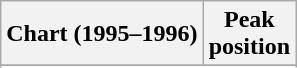<table class="wikitable sortable">
<tr>
<th align="left">Chart (1995–1996)</th>
<th align="center">Peak<br>position</th>
</tr>
<tr>
</tr>
<tr>
</tr>
</table>
